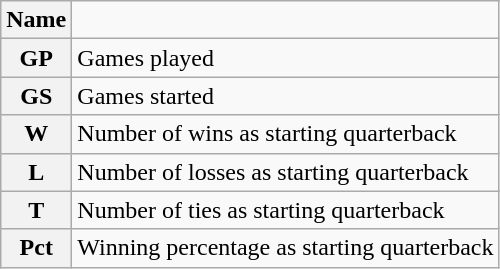<table class="wikitable">
<tr>
<th>Name</th>
<td></td>
</tr>
<tr>
<th>GP</th>
<td>Games played</td>
</tr>
<tr>
<th>GS</th>
<td>Games started</td>
</tr>
<tr>
<th>W</th>
<td>Number of wins as starting quarterback</td>
</tr>
<tr>
<th>L</th>
<td>Number of losses as starting quarterback</td>
</tr>
<tr>
<th>T</th>
<td>Number of ties as starting quarterback</td>
</tr>
<tr>
<th>Pct</th>
<td>Winning percentage as starting quarterback</td>
</tr>
</table>
